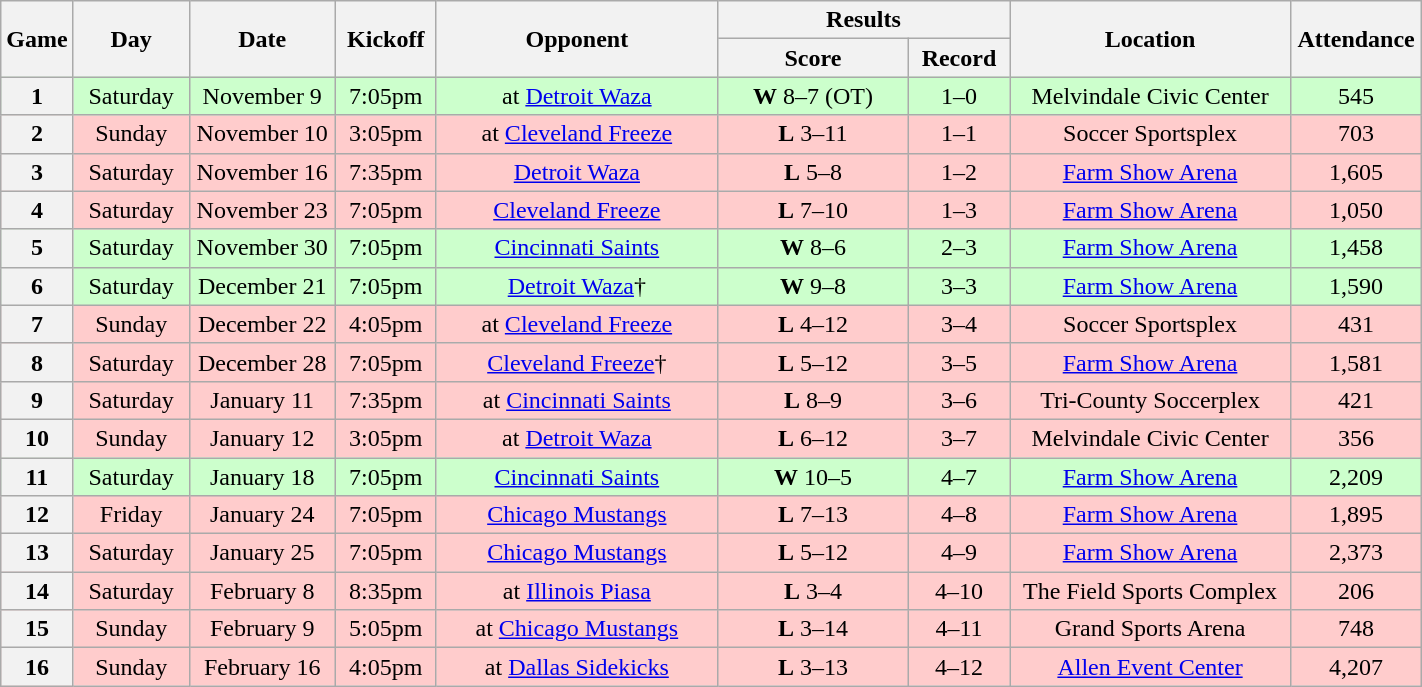<table class="wikitable">
<tr>
<th rowspan="2" width="40">Game</th>
<th rowspan="2" width="70">Day</th>
<th rowspan="2" width="90">Date</th>
<th rowspan="2" width="60">Kickoff</th>
<th rowspan="2" width="180">Opponent</th>
<th colspan="2" width="180">Results</th>
<th rowspan="2" width="180">Location</th>
<th rowspan="2" width="80">Attendance</th>
</tr>
<tr>
<th width="120">Score</th>
<th width="60">Record</th>
</tr>
<tr align="center" bgcolor="#CCFFCC">
<th>1</th>
<td>Saturday</td>
<td>November 9</td>
<td>7:05pm</td>
<td>at <a href='#'>Detroit Waza</a></td>
<td><strong>W</strong> 8–7 (OT)</td>
<td>1–0</td>
<td>Melvindale Civic Center</td>
<td>545</td>
</tr>
<tr align="center" bgcolor="#FFCCCC">
<th>2</th>
<td>Sunday</td>
<td>November 10</td>
<td>3:05pm</td>
<td>at <a href='#'>Cleveland Freeze</a></td>
<td><strong>L</strong> 3–11</td>
<td>1–1</td>
<td>Soccer Sportsplex</td>
<td>703</td>
</tr>
<tr align="center" bgcolor="#FFCCCC">
<th>3</th>
<td>Saturday</td>
<td>November 16</td>
<td>7:35pm</td>
<td><a href='#'>Detroit Waza</a></td>
<td><strong>L</strong> 5–8</td>
<td>1–2</td>
<td><a href='#'>Farm Show Arena</a></td>
<td>1,605</td>
</tr>
<tr align="center" bgcolor="#FFCCCC">
<th>4</th>
<td>Saturday</td>
<td>November 23</td>
<td>7:05pm</td>
<td><a href='#'>Cleveland Freeze</a></td>
<td><strong>L</strong> 7–10</td>
<td>1–3</td>
<td><a href='#'>Farm Show Arena</a></td>
<td>1,050</td>
</tr>
<tr align="center" bgcolor="#CCFFCC">
<th>5</th>
<td>Saturday</td>
<td>November 30</td>
<td>7:05pm</td>
<td><a href='#'>Cincinnati Saints</a></td>
<td><strong>W</strong> 8–6</td>
<td>2–3</td>
<td><a href='#'>Farm Show Arena</a></td>
<td>1,458</td>
</tr>
<tr align="center" bgcolor="#CCFFCC">
<th>6</th>
<td>Saturday</td>
<td>December 21</td>
<td>7:05pm</td>
<td><a href='#'>Detroit Waza</a>†</td>
<td><strong>W</strong> 9–8</td>
<td>3–3</td>
<td><a href='#'>Farm Show Arena</a></td>
<td>1,590</td>
</tr>
<tr align="center" bgcolor="#FFCCCC">
<th>7</th>
<td>Sunday</td>
<td>December 22</td>
<td>4:05pm</td>
<td>at <a href='#'>Cleveland Freeze</a></td>
<td><strong>L</strong> 4–12</td>
<td>3–4</td>
<td>Soccer Sportsplex</td>
<td>431</td>
</tr>
<tr align="center" bgcolor="#FFCCCC">
<th>8</th>
<td>Saturday</td>
<td>December 28</td>
<td>7:05pm</td>
<td><a href='#'>Cleveland Freeze</a>†</td>
<td><strong>L</strong> 5–12</td>
<td>3–5</td>
<td><a href='#'>Farm Show Arena</a></td>
<td>1,581</td>
</tr>
<tr align="center" bgcolor="#FFCCCC">
<th>9</th>
<td>Saturday</td>
<td>January 11</td>
<td>7:35pm</td>
<td>at <a href='#'>Cincinnati Saints</a></td>
<td><strong>L</strong> 8–9</td>
<td>3–6</td>
<td>Tri-County Soccerplex</td>
<td>421</td>
</tr>
<tr align="center" bgcolor="#FFCCCC">
<th>10</th>
<td>Sunday</td>
<td>January 12</td>
<td>3:05pm</td>
<td>at <a href='#'>Detroit Waza</a></td>
<td><strong>L</strong> 6–12</td>
<td>3–7</td>
<td>Melvindale Civic Center</td>
<td>356</td>
</tr>
<tr align="center" bgcolor="#CCFFCC">
<th>11</th>
<td>Saturday</td>
<td>January 18</td>
<td>7:05pm</td>
<td><a href='#'>Cincinnati Saints</a></td>
<td><strong>W</strong> 10–5</td>
<td>4–7</td>
<td><a href='#'>Farm Show Arena</a></td>
<td>2,209</td>
</tr>
<tr align="center" bgcolor="#FFCCCC">
<th>12</th>
<td>Friday</td>
<td>January 24</td>
<td>7:05pm</td>
<td><a href='#'>Chicago Mustangs</a></td>
<td><strong>L</strong> 7–13</td>
<td>4–8</td>
<td><a href='#'>Farm Show Arena</a></td>
<td>1,895</td>
</tr>
<tr align="center" bgcolor="#FFCCCC">
<th>13</th>
<td>Saturday</td>
<td>January 25</td>
<td>7:05pm</td>
<td><a href='#'>Chicago Mustangs</a></td>
<td><strong>L</strong> 5–12</td>
<td>4–9</td>
<td><a href='#'>Farm Show Arena</a></td>
<td>2,373</td>
</tr>
<tr align="center" bgcolor="#FFCCCC">
<th>14</th>
<td>Saturday</td>
<td>February 8</td>
<td>8:35pm</td>
<td>at <a href='#'>Illinois Piasa</a></td>
<td><strong>L</strong> 3–4</td>
<td>4–10</td>
<td>The Field Sports Complex</td>
<td>206</td>
</tr>
<tr align="center" bgcolor="#FFCCCC">
<th>15</th>
<td>Sunday</td>
<td>February 9</td>
<td>5:05pm</td>
<td>at <a href='#'>Chicago Mustangs</a></td>
<td><strong>L</strong> 3–14</td>
<td>4–11</td>
<td>Grand Sports Arena</td>
<td>748</td>
</tr>
<tr align="center" bgcolor="#FFCCCC">
<th>16</th>
<td>Sunday</td>
<td>February 16</td>
<td>4:05pm</td>
<td>at <a href='#'>Dallas Sidekicks</a></td>
<td><strong>L</strong> 3–13</td>
<td>4–12</td>
<td><a href='#'>Allen Event Center</a></td>
<td>4,207</td>
</tr>
</table>
